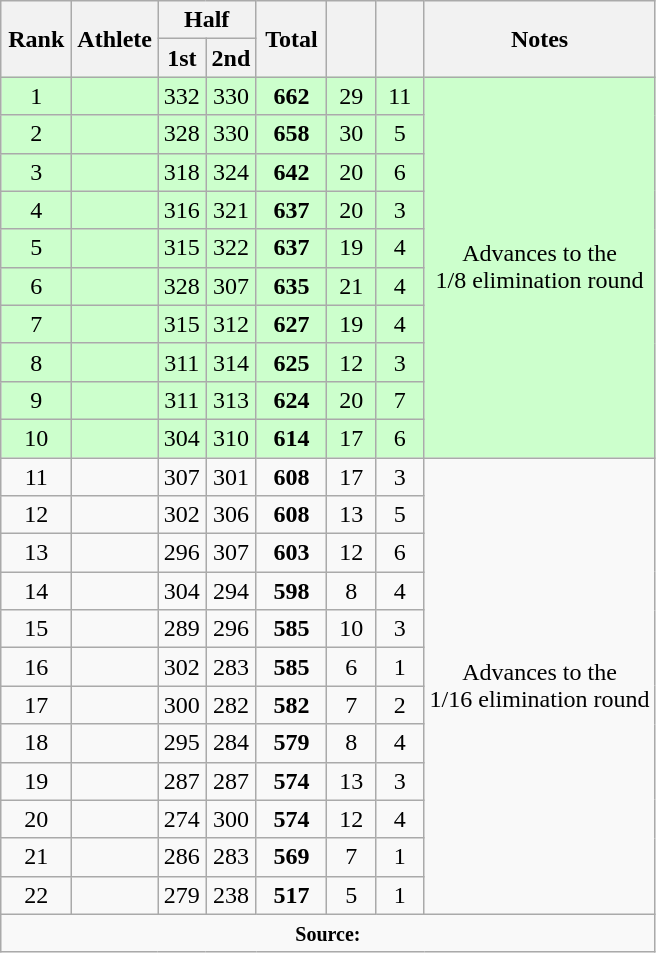<table class="wikitable sortable" style="text-align:center">
<tr>
<th rowspan=2 width=40>Rank</th>
<th rowspan=2>Athlete</th>
<th colspan=2>Half</th>
<th rowspan=2 width=40>Total</th>
<th rowspan=2 width=25></th>
<th rowspan=2 width=25></th>
<th rowspan=2>Notes</th>
</tr>
<tr>
<th width=25>1st</th>
<th width=25>2nd</th>
</tr>
<tr bgcolor=ccffcc>
<td>1</td>
<td align=left></td>
<td>332</td>
<td>330</td>
<td><strong>662</strong></td>
<td>29</td>
<td>11</td>
<td rowspan=10>Advances to the <br> 1/8 elimination round</td>
</tr>
<tr bgcolor=ccffcc>
<td>2</td>
<td align=left></td>
<td>328</td>
<td>330</td>
<td><strong>658</strong></td>
<td>30</td>
<td>5</td>
</tr>
<tr bgcolor=ccffcc>
<td>3</td>
<td align=left></td>
<td>318</td>
<td>324</td>
<td><strong>642</strong></td>
<td>20</td>
<td>6</td>
</tr>
<tr bgcolor=ccffcc>
<td>4</td>
<td align=left></td>
<td>316</td>
<td>321</td>
<td><strong>637</strong></td>
<td>20</td>
<td>3</td>
</tr>
<tr bgcolor=ccffcc>
<td>5</td>
<td align=left></td>
<td>315</td>
<td>322</td>
<td><strong>637</strong></td>
<td>19</td>
<td>4</td>
</tr>
<tr bgcolor=ccffcc>
<td>6</td>
<td align=left></td>
<td>328</td>
<td>307</td>
<td><strong>635</strong></td>
<td>21</td>
<td>4</td>
</tr>
<tr bgcolor=ccffcc>
<td>7</td>
<td align=left></td>
<td>315</td>
<td>312</td>
<td><strong>627</strong></td>
<td>19</td>
<td>4</td>
</tr>
<tr bgcolor=ccffcc>
<td>8</td>
<td align=left></td>
<td>311</td>
<td>314</td>
<td><strong>625</strong></td>
<td>12</td>
<td>3</td>
</tr>
<tr bgcolor=ccffcc>
<td>9</td>
<td align=left></td>
<td>311</td>
<td>313</td>
<td><strong>624</strong></td>
<td>20</td>
<td>7</td>
</tr>
<tr bgcolor=ccffcc>
<td>10</td>
<td align=left></td>
<td>304</td>
<td>310</td>
<td><strong>614</strong></td>
<td>17</td>
<td>6</td>
</tr>
<tr>
<td>11</td>
<td align=left></td>
<td>307</td>
<td>301</td>
<td><strong>608</strong></td>
<td>17</td>
<td>3</td>
<td rowspan=12>Advances to the <br> 1/16 elimination round</td>
</tr>
<tr>
<td>12</td>
<td align=left></td>
<td>302</td>
<td>306</td>
<td><strong>608</strong></td>
<td>13</td>
<td>5</td>
</tr>
<tr>
<td>13</td>
<td align=left></td>
<td>296</td>
<td>307</td>
<td><strong>603</strong></td>
<td>12</td>
<td>6</td>
</tr>
<tr>
<td>14</td>
<td align=left></td>
<td>304</td>
<td>294</td>
<td><strong>598</strong></td>
<td>8</td>
<td>4</td>
</tr>
<tr>
<td>15</td>
<td align=left></td>
<td>289</td>
<td>296</td>
<td><strong>585</strong></td>
<td>10</td>
<td>3</td>
</tr>
<tr>
<td>16</td>
<td align=left></td>
<td>302</td>
<td>283</td>
<td><strong>585</strong></td>
<td>6</td>
<td>1</td>
</tr>
<tr>
<td>17</td>
<td align=left></td>
<td>300</td>
<td>282</td>
<td><strong>582</strong></td>
<td>7</td>
<td>2</td>
</tr>
<tr>
<td>18</td>
<td align=left></td>
<td>295</td>
<td>284</td>
<td><strong>579</strong></td>
<td>8</td>
<td>4</td>
</tr>
<tr>
<td>19</td>
<td align=left></td>
<td>287</td>
<td>287</td>
<td><strong>574</strong></td>
<td>13</td>
<td>3</td>
</tr>
<tr>
<td>20</td>
<td align=left></td>
<td>274</td>
<td>300</td>
<td><strong>574</strong></td>
<td>12</td>
<td>4</td>
</tr>
<tr>
<td>21</td>
<td align=left></td>
<td>286</td>
<td>283</td>
<td><strong>569</strong></td>
<td>7</td>
<td>1</td>
</tr>
<tr>
<td>22</td>
<td align=left></td>
<td>279</td>
<td>238</td>
<td><strong>517</strong></td>
<td>5</td>
<td>1</td>
</tr>
<tr>
<td colspan="8"><small><strong>Source:</strong></small></td>
</tr>
</table>
